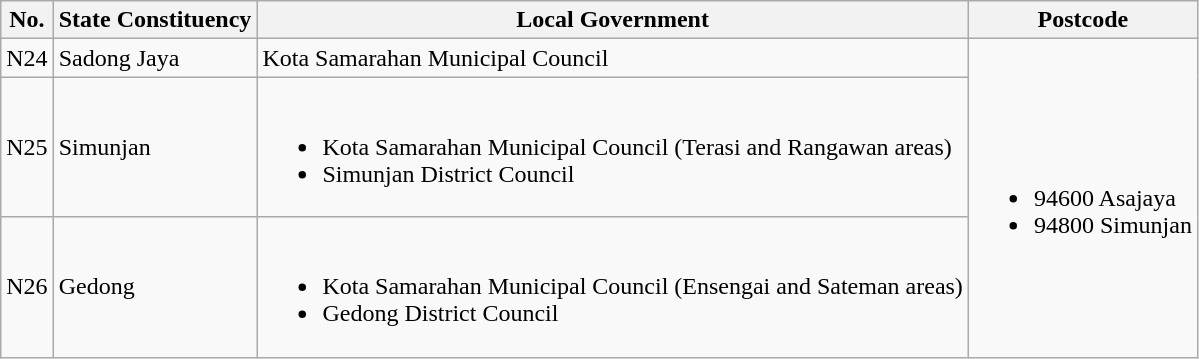<table class="wikitable">
<tr>
<th>No.</th>
<th>State Constituency</th>
<th>Local Government</th>
<th>Postcode</th>
</tr>
<tr>
<td>N24</td>
<td>Sadong Jaya</td>
<td>Kota Samarahan Municipal Council</td>
<td rowspan="3"><br><ul><li>94600 Asajaya</li><li>94800 Simunjan</li></ul></td>
</tr>
<tr>
<td>N25</td>
<td>Simunjan</td>
<td><br><ul><li>Kota Samarahan Municipal Council (Terasi and Rangawan areas)</li><li>Simunjan District Council</li></ul></td>
</tr>
<tr>
<td>N26</td>
<td>Gedong</td>
<td><br><ul><li>Kota Samarahan Municipal Council (Ensengai and Sateman areas)</li><li>Gedong District Council</li></ul></td>
</tr>
</table>
